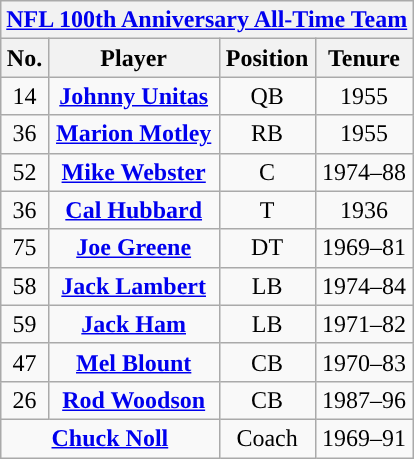<table class="wikitable" style="text-align:center">
<tr>
<th colspan="4"><a href='#'><span>NFL 100th Anniversary All-Time Team</span></a></th>
</tr>
<tr>
<th>No.</th>
<th>Player</th>
<th>Position</th>
<th>Tenure</th>
</tr>
<tr>
<td>14</td>
<td><strong><a href='#'>Johnny Unitas</a></strong></td>
<td>QB</td>
<td>1955</td>
</tr>
<tr>
<td>36</td>
<td><strong><a href='#'>Marion Motley</a></strong></td>
<td>RB</td>
<td>1955</td>
</tr>
<tr>
<td>52</td>
<td><strong><a href='#'>Mike Webster</a></strong></td>
<td>C</td>
<td>1974–88</td>
</tr>
<tr>
<td>36</td>
<td><strong><a href='#'>Cal Hubbard</a></strong></td>
<td>T</td>
<td>1936</td>
</tr>
<tr>
<td>75</td>
<td><strong><a href='#'>Joe Greene</a></strong></td>
<td>DT</td>
<td>1969–81</td>
</tr>
<tr>
<td>58</td>
<td><strong><a href='#'>Jack Lambert</a></strong></td>
<td>LB</td>
<td>1974–84</td>
</tr>
<tr>
<td>59</td>
<td><strong><a href='#'>Jack Ham</a></strong></td>
<td>LB</td>
<td>1971–82</td>
</tr>
<tr>
<td>47</td>
<td><strong><a href='#'>Mel Blount</a></strong></td>
<td>CB</td>
<td>1970–83</td>
</tr>
<tr>
<td>26</td>
<td><strong><a href='#'>Rod Woodson</a></strong></td>
<td>CB</td>
<td>1987–96</td>
</tr>
<tr>
<td colspan="2"><strong><a href='#'>Chuck Noll</a></strong></td>
<td>Coach</td>
<td>1969–91</td>
</tr>
</table>
